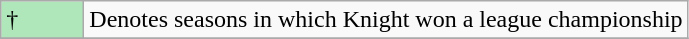<table class="wikitable">
<tr>
<td style="background:#afe6ba; width:3em;">†</td>
<td>Denotes seasons in which Knight won a league championship</td>
</tr>
<tr>
</tr>
</table>
